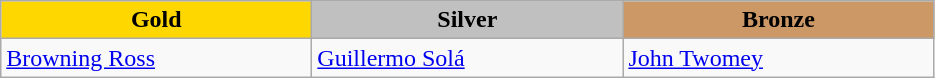<table class="wikitable" style="text-align:left">
<tr align="center">
<td width=200 bgcolor=gold><strong>Gold</strong></td>
<td width=200 bgcolor=silver><strong>Silver</strong></td>
<td width=200 bgcolor=CC9966><strong>Bronze</strong></td>
</tr>
<tr>
<td><a href='#'>Browning Ross</a><br><em></em></td>
<td><a href='#'>Guillermo Solá</a><br><em></em></td>
<td><a href='#'>John Twomey</a><br><em></em></td>
</tr>
</table>
